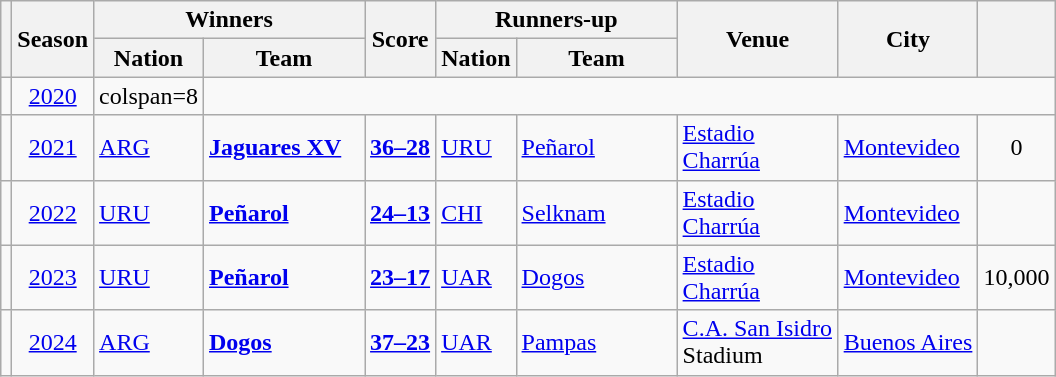<table class="wikitable plainrowheaders sortable">
<tr>
<th scope="col" rowspan="2"></th>
<th scope="col" rowspan="2">Season</th>
<th scope="col" colspan="2">Winners</th>
<th scope="col" rowspan="2">Score</th>
<th scope="col" colspan="2">Runners-up</th>
<th scope="col" rowspan="2" width=100px>Venue</th>
<th scope="col" rowspan="2">City</th>
<th scope="col" rowspan="2"></th>
</tr>
<tr>
<th scope="col">Nation</th>
<th scope="col" width=100px>Team</th>
<th scope="col">Nation</th>
<th scope="col" width=100px>Team</th>
</tr>
<tr>
<td></td>
<td scope="row" style="text-align:center"><a href='#'>2020</a></td>
<td>colspan=8 </td>
</tr>
<tr>
<td></td>
<td scope="row" style="text-align:center"><a href='#'>2021</a></td>
<td> <a href='#'>ARG</a></td>
<td><strong><a href='#'>Jaguares XV</a></strong></td>
<td align=center><strong><a href='#'>36–28</a></strong></td>
<td> <a href='#'>URU</a></td>
<td><a href='#'>Peñarol</a></td>
<td><a href='#'>Estadio Charrúa</a></td>
<td><a href='#'>Montevideo</a></td>
<td align=center>0</td>
</tr>
<tr>
<td></td>
<td scope="row" style="text-align:center"><a href='#'>2022</a></td>
<td> <a href='#'>URU</a></td>
<td><strong><a href='#'>Peñarol</a></strong></td>
<td align=center><strong><a href='#'>24–13</a></strong></td>
<td> <a href='#'>CHI</a></td>
<td><a href='#'>Selknam</a></td>
<td><a href='#'>Estadio Charrúa</a></td>
<td><a href='#'>Montevideo</a></td>
<td></td>
</tr>
<tr>
<td></td>
<td scope="row" style="text-align:center"><a href='#'>2023</a></td>
<td> <a href='#'>URU</a></td>
<td><strong><a href='#'>Peñarol</a></strong></td>
<td align=center><strong><a href='#'>23–17</a></strong></td>
<td> <a href='#'>UAR</a></td>
<td><a href='#'>Dogos</a></td>
<td><a href='#'>Estadio Charrúa</a></td>
<td><a href='#'>Montevideo</a></td>
<td>10,000</td>
</tr>
<tr>
<td></td>
<td scope="row" style="text-align:center"><a href='#'>2024</a></td>
<td> <a href='#'>ARG</a></td>
<td><strong><a href='#'>Dogos</a></strong></td>
<td align=center><strong><a href='#'>37–23</a></strong></td>
<td> <a href='#'>UAR</a></td>
<td><a href='#'>Pampas</a></td>
<td><a href='#'>C.A. San Isidro</a> Stadium</td>
<td><a href='#'>Buenos Aires</a></td>
<td></td>
</tr>
</table>
